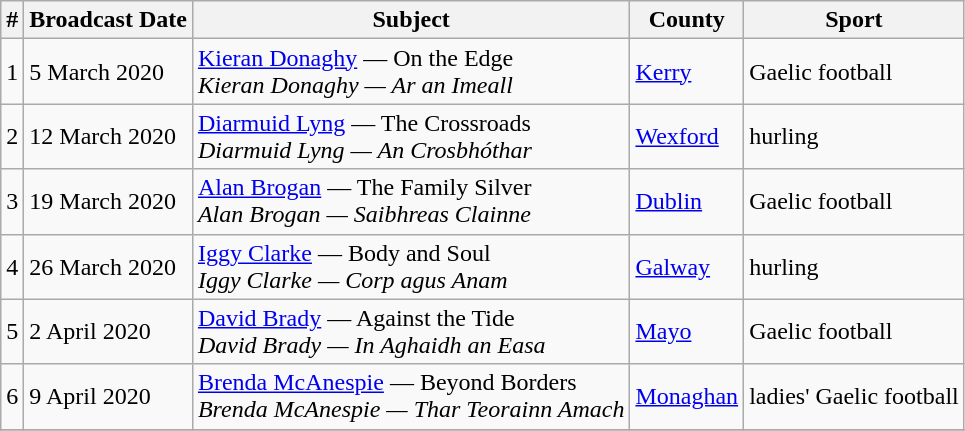<table class="wikitable">
<tr>
<th>#</th>
<th>Broadcast Date</th>
<th>Subject</th>
<th>County</th>
<th>Sport</th>
</tr>
<tr>
<td>1</td>
<td>5 March 2020</td>
<td><a href='#'>Kieran Donaghy</a> — On the Edge <br><em>Kieran Donaghy — Ar an Imeall</em></td>
<td><a href='#'>Kerry</a></td>
<td>Gaelic football</td>
</tr>
<tr>
<td>2</td>
<td>12 March 2020</td>
<td><a href='#'>Diarmuid Lyng</a> — The Crossroads <br><em>Diarmuid Lyng — An Crosbhóthar</em></td>
<td><a href='#'>Wexford</a></td>
<td>hurling</td>
</tr>
<tr>
<td>3</td>
<td>19 March 2020</td>
<td><a href='#'>Alan Brogan</a> — The Family Silver <br><em>Alan Brogan — Saibhreas Clainne</em></td>
<td><a href='#'>Dublin</a></td>
<td>Gaelic football</td>
</tr>
<tr>
<td>4</td>
<td>26 March 2020</td>
<td><a href='#'>Iggy Clarke</a> — Body and Soul <br><em>Iggy Clarke — Corp agus Anam</em></td>
<td><a href='#'>Galway</a></td>
<td>hurling</td>
</tr>
<tr>
<td>5</td>
<td>2 April 2020</td>
<td><a href='#'>David Brady</a> — Against the Tide <br><em>David Brady — In Aghaidh an Easa</em></td>
<td><a href='#'>Mayo</a></td>
<td>Gaelic football</td>
</tr>
<tr>
<td>6</td>
<td>9 April 2020</td>
<td><a href='#'>Brenda McAnespie</a> — Beyond Borders<br><em>Brenda McAnespie — Thar Teorainn Amach</em></td>
<td><a href='#'>Monaghan</a></td>
<td>ladies' Gaelic football</td>
</tr>
<tr>
</tr>
</table>
